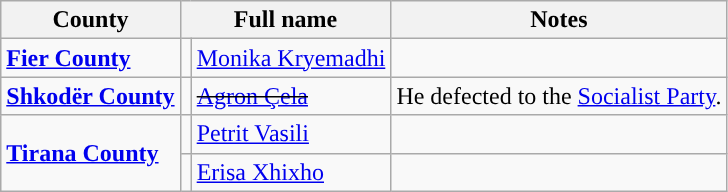<table class="wikitable">
<tr>
<th>County</th>
<th colspan="2">Full name</th>
<th>Notes</th>
</tr>
<tr>
<td><strong><a href='#'>Fier County</a></strong></td>
<td></td>
<td><a href='#'>Monika Kryemadhi</a></td>
<td></td>
</tr>
<tr>
<td><strong><a href='#'>Shkodër County</a></strong></td>
<td></td>
<td><s><a href='#'>Agron Çela</a></s></td>
<td>He defected to the <a href='#'>Socialist Party</a>.</td>
</tr>
<tr>
<td rowspan="2"><strong><a href='#'>Tirana County</a></strong></td>
<td></td>
<td><a href='#'>Petrit Vasili</a></td>
<td></td>
</tr>
<tr>
<td></td>
<td><a href='#'>Erisa Xhixho</a></td>
<td></td>
</tr>
</table>
